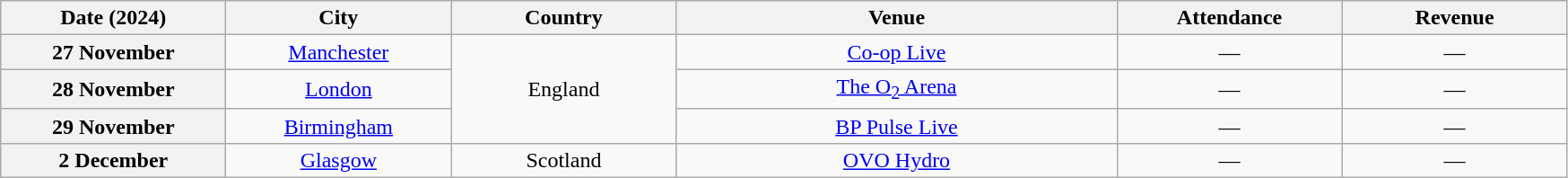<table class="wikitable plainrowheaders" style="text-align:center;">
<tr>
<th scope="col" style="width:10em;">Date (2024)</th>
<th scope="col" style="width:10em;">City</th>
<th scope="col" style="width:10em;">Country</th>
<th scope="col" style="width:20em;">Venue</th>
<th scope="col" style="width:10em;">Attendance</th>
<th scope="col" style="width:10em;">Revenue</th>
</tr>
<tr>
<th scope="row" style="text-align:center;">27 November</th>
<td><a href='#'>Manchester</a></td>
<td rowspan="3">England</td>
<td><a href='#'>Co-op Live</a></td>
<td>—</td>
<td>—</td>
</tr>
<tr>
<th scope="row" style="text-align:center;">28 November</th>
<td><a href='#'>London</a></td>
<td><a href='#'>The O<sub>2</sub> Arena</a></td>
<td>—</td>
<td>—</td>
</tr>
<tr>
<th scope="row" style="text-align:center;">29 November</th>
<td><a href='#'>Birmingham</a></td>
<td><a href='#'>BP Pulse Live</a></td>
<td>—</td>
<td>—</td>
</tr>
<tr>
<th scope="row" style="text-align:center;">2 December</th>
<td><a href='#'>Glasgow</a></td>
<td>Scotland</td>
<td><a href='#'>OVO Hydro</a></td>
<td>—</td>
<td>—</td>
</tr>
</table>
